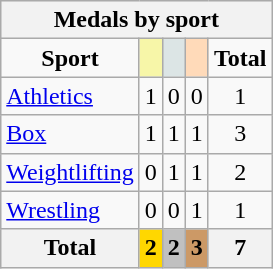<table class="wikitable" style="font-size:100%;">
<tr align=center style="background:#efefef;">
<th colspan=7><strong>Medals by sport</strong></th>
</tr>
<tr align=center align=center>
<td><strong>Sport</strong></td>
<td style="background:#f7f6a8;"></td>
<td style="background:#dce5e5;"></td>
<td style="background:#ffdab9;"></td>
<td><strong>Total</strong></td>
</tr>
<tr align=center align=center>
<td align=left><a href='#'>Athletics</a></td>
<td>1</td>
<td>0</td>
<td>0</td>
<td>1</td>
</tr>
<tr align=center align=center>
<td align=left><a href='#'>Box</a></td>
<td>1</td>
<td>1</td>
<td>1</td>
<td>3</td>
</tr>
<tr align=center align=center>
<td align=left><a href='#'>Weightlifting</a></td>
<td>0</td>
<td>1</td>
<td>1</td>
<td>2</td>
</tr>
<tr align=center align=center>
<td align=left><a href='#'>Wrestling</a></td>
<td>0</td>
<td>0</td>
<td>1</td>
<td>1</td>
</tr>
<tr>
<th>Total</th>
<th style="background:gold;">2</th>
<th style="background:silver;">2</th>
<th style="background:#c96;">3</th>
<th>7</th>
</tr>
</table>
